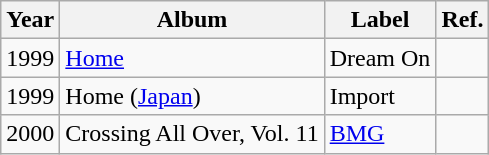<table class="wikitable">
<tr>
<th>Year</th>
<th>Album</th>
<th>Label</th>
<th>Ref.</th>
</tr>
<tr>
<td>1999</td>
<td><a href='#'>Home</a></td>
<td>Dream On</td>
<td></td>
</tr>
<tr>
<td>1999</td>
<td>Home (<a href='#'>Japan</a>)</td>
<td>Import</td>
<td></td>
</tr>
<tr>
<td>2000</td>
<td>Crossing All Over, Vol. 11</td>
<td><a href='#'>BMG</a></td>
<td></td>
</tr>
</table>
